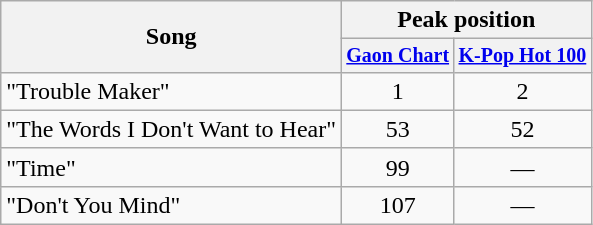<table class="wikitable sortable" style="text-align:center;">
<tr>
<th rowspan="2">Song</th>
<th colspan="9">Peak position</th>
</tr>
<tr style="font-size:smaller;">
<th><a href='#'>Gaon Chart</a></th>
<th><a href='#'>K-Pop Hot 100</a></th>
</tr>
<tr>
<td align="left">"Trouble Maker"</td>
<td>1</td>
<td>2</td>
</tr>
<tr>
<td align="left">"The Words I Don't Want to Hear"</td>
<td>53</td>
<td>52</td>
</tr>
<tr>
<td align="left">"Time"</td>
<td>99</td>
<td>—</td>
</tr>
<tr>
<td align="left">"Don't You Mind"</td>
<td>107</td>
<td>—</td>
</tr>
</table>
